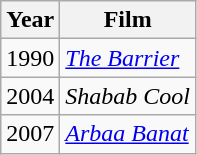<table class="wikitable">
<tr>
<th>Year</th>
<th>Film</th>
</tr>
<tr>
<td>1990</td>
<td><em><a href='#'>The Barrier</a></em></td>
</tr>
<tr>
<td>2004</td>
<td><em>Shabab Cool</em></td>
</tr>
<tr>
<td>2007</td>
<td><em><a href='#'>Arbaa Banat</a></em></td>
</tr>
</table>
